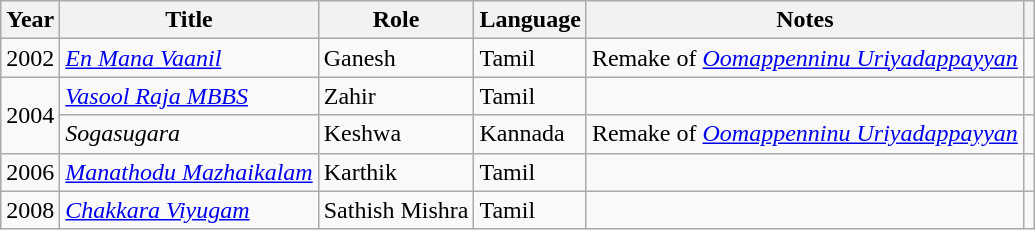<table class="wikitable sortable">
<tr>
<th scope="col">Year</th>
<th scope="col">Title</th>
<th scope="col">Role</th>
<th scope="col">Language</th>
<th scope="col" class="unsortable">Notes</th>
<th scope="col" class="unsortable"></th>
</tr>
<tr>
<td>2002</td>
<td><em><a href='#'>En Mana Vaanil</a></em></td>
<td>Ganesh</td>
<td>Tamil</td>
<td>Remake of <em><a href='#'>Oomappenninu Uriyadappayyan</a></em></td>
<td style="text-align:center;"></td>
</tr>
<tr>
<td rowspan="2">2004</td>
<td><em><a href='#'>Vasool Raja MBBS</a></em></td>
<td>Zahir</td>
<td>Tamil</td>
<td></td>
<td style="text-align:center;"></td>
</tr>
<tr>
<td><em>Sogasugara</em></td>
<td>Keshwa</td>
<td>Kannada</td>
<td>Remake of <em><a href='#'>Oomappenninu Uriyadappayyan</a></em></td>
<td style="text-align:center;"></td>
</tr>
<tr>
<td>2006</td>
<td><em><a href='#'>Manathodu Mazhaikalam</a></em></td>
<td>Karthik</td>
<td>Tamil</td>
<td></td>
<td style="text-align:center;"></td>
</tr>
<tr>
<td>2008</td>
<td><em><a href='#'>Chakkara Viyugam</a></em></td>
<td>Sathish Mishra</td>
<td>Tamil</td>
<td></td>
<td style="text-align:center;"></td>
</tr>
</table>
